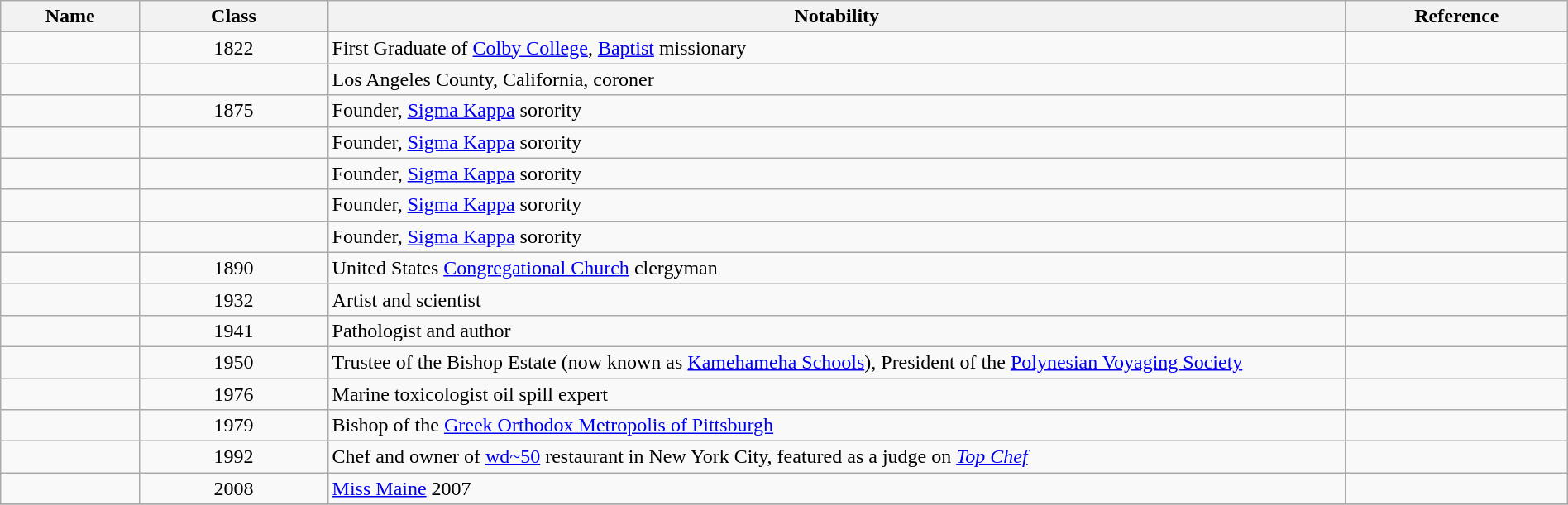<table class="wikitable sortable" style="width:100%">
<tr>
<th width="*">Name</th>
<th width="12%">Class</th>
<th width="65%" class="unsortable">Notability</th>
<th width="*" class="unsortable">Reference</th>
</tr>
<tr>
<td></td>
<td align="center">1822</td>
<td>First Graduate of <a href='#'>Colby College</a>, <a href='#'>Baptist</a> missionary</td>
<td align="center"></td>
</tr>
<tr>
<td></td>
<td align="center"></td>
<td>Los Angeles County, California, coroner</td>
<td align="center"></td>
</tr>
<tr>
<td></td>
<td align="center">1875</td>
<td>Founder, <a href='#'>Sigma Kappa</a> sorority</td>
<td align="center"></td>
</tr>
<tr>
<td></td>
<td align="center"></td>
<td>Founder, <a href='#'>Sigma Kappa</a> sorority</td>
<td align="center"></td>
</tr>
<tr>
<td></td>
<td align="center"></td>
<td>Founder, <a href='#'>Sigma Kappa</a> sorority</td>
<td align="center"></td>
</tr>
<tr>
<td></td>
<td align="center"></td>
<td>Founder, <a href='#'>Sigma Kappa</a> sorority</td>
<td align="center"></td>
</tr>
<tr>
<td></td>
<td align="center"></td>
<td>Founder, <a href='#'>Sigma Kappa</a> sorority</td>
<td align="center"></td>
</tr>
<tr>
<td></td>
<td align="center">1890</td>
<td>United States <a href='#'>Congregational Church</a> clergyman</td>
<td align="center"></td>
</tr>
<tr>
<td></td>
<td align="center">1932</td>
<td>Artist and scientist</td>
<td align="center"></td>
</tr>
<tr>
<td></td>
<td align="center">1941</td>
<td>Pathologist and author</td>
<td align="center"></td>
</tr>
<tr>
<td></td>
<td align="center">1950</td>
<td>Trustee of the Bishop Estate (now known as <a href='#'>Kamehameha Schools</a>), President of the <a href='#'>Polynesian Voyaging Society</a></td>
<td align="center"></td>
</tr>
<tr>
<td></td>
<td align="center">1976</td>
<td>Marine toxicologist oil spill expert</td>
<td align="center"></td>
</tr>
<tr>
<td></td>
<td align="center">1979</td>
<td>Bishop of the <a href='#'>Greek Orthodox Metropolis of Pittsburgh</a></td>
<td align="center"></td>
</tr>
<tr>
<td></td>
<td align="center">1992</td>
<td>Chef and owner of <a href='#'>wd~50</a> restaurant in New York City, featured as a judge on <em><a href='#'>Top Chef</a></em></td>
<td align="center"></td>
</tr>
<tr>
<td></td>
<td align="center">2008</td>
<td><a href='#'>Miss Maine</a> 2007</td>
<td align="center"></td>
</tr>
<tr>
</tr>
</table>
